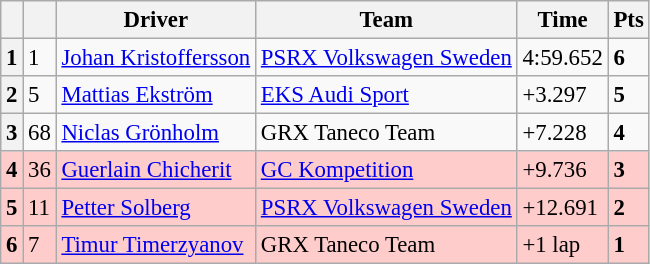<table class="wikitable" style="font-size:95%">
<tr>
<th></th>
<th></th>
<th>Driver</th>
<th>Team</th>
<th>Time</th>
<th>Pts</th>
</tr>
<tr>
<th>1</th>
<td>1</td>
<td> <a href='#'>Johan Kristoffersson</a></td>
<td><a href='#'>PSRX Volkswagen Sweden</a></td>
<td>4:59.652</td>
<td><strong>6</strong></td>
</tr>
<tr>
<th>2</th>
<td>5</td>
<td> <a href='#'>Mattias Ekström</a></td>
<td><a href='#'>EKS Audi Sport</a></td>
<td>+3.297</td>
<td><strong>5</strong></td>
</tr>
<tr>
<th>3</th>
<td>68</td>
<td> <a href='#'>Niclas Grönholm</a></td>
<td>GRX Taneco Team</td>
<td>+7.228</td>
<td><strong>4</strong></td>
</tr>
<tr>
<th style="background:#ffcccc;">4</th>
<td style="background:#ffcccc;">36</td>
<td style="background:#ffcccc;"> <a href='#'>Guerlain Chicherit</a></td>
<td style="background:#ffcccc;"><a href='#'>GC Kompetition</a></td>
<td style="background:#ffcccc;">+9.736</td>
<td style="background:#ffcccc;"><strong>3</strong></td>
</tr>
<tr>
<th style="background:#ffcccc;">5</th>
<td style="background:#ffcccc;">11</td>
<td style="background:#ffcccc;"> <a href='#'>Petter Solberg</a></td>
<td style="background:#ffcccc;"><a href='#'>PSRX Volkswagen Sweden</a></td>
<td style="background:#ffcccc;">+12.691</td>
<td style="background:#ffcccc;"><strong>2</strong></td>
</tr>
<tr>
<th style="background:#ffcccc;">6</th>
<td style="background:#ffcccc;">7</td>
<td style="background:#ffcccc;"> <a href='#'>Timur Timerzyanov</a></td>
<td style="background:#ffcccc;">GRX Taneco Team</td>
<td style="background:#ffcccc;">+1 lap</td>
<td style="background:#ffcccc;"><strong>1</strong></td>
</tr>
</table>
